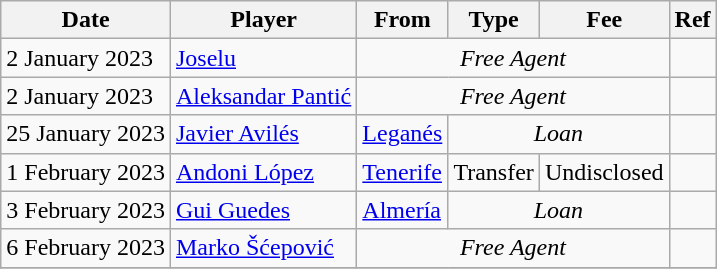<table class="wikitable">
<tr>
<th>Date</th>
<th>Player</th>
<th>From</th>
<th>Type</th>
<th>Fee</th>
<th>Ref</th>
</tr>
<tr>
<td>2 January 2023</td>
<td> <a href='#'>Joselu</a></td>
<td colspan=3 align=center><em>Free Agent</em></td>
<td align=center></td>
</tr>
<tr>
<td>2 January 2023</td>
<td> <a href='#'>Aleksandar Pantić</a></td>
<td colspan=3 align=center><em>Free Agent</em></td>
<td align=center></td>
</tr>
<tr>
<td>25 January 2023</td>
<td> <a href='#'>Javier Avilés</a></td>
<td><a href='#'>Leganés</a></td>
<td colspan=2 align=center><em>Loan</em></td>
<td align=center></td>
</tr>
<tr>
<td>1 February 2023</td>
<td> <a href='#'>Andoni López</a></td>
<td><a href='#'>Tenerife</a></td>
<td align=center>Transfer</td>
<td align=center>Undisclosed</td>
<td align=center></td>
</tr>
<tr>
<td>3 February 2023</td>
<td> <a href='#'>Gui Guedes</a></td>
<td><a href='#'>Almería</a></td>
<td colspan=2 align=center><em>Loan</em></td>
<td align=center></td>
</tr>
<tr>
<td>6 February 2023</td>
<td> <a href='#'>Marko Šćepović</a></td>
<td colspan=3 align=center><em>Free Agent</em></td>
<td align=center></td>
</tr>
<tr>
</tr>
</table>
